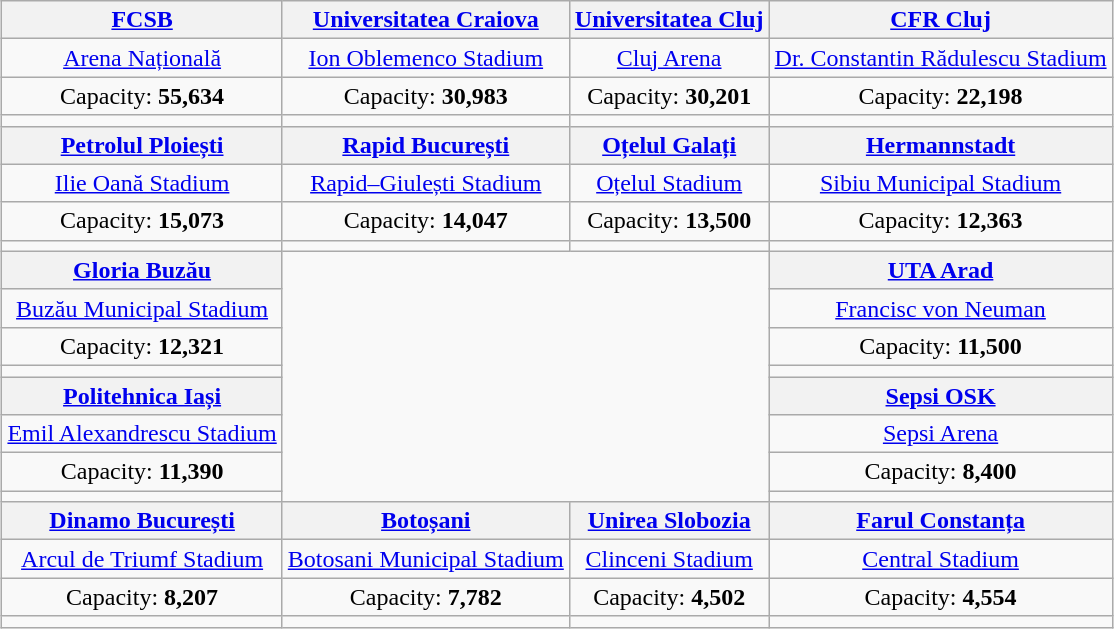<table class="wikitable" style="text-align:center; margin:0.5em auto;">
<tr>
<th><a href='#'>FCSB</a></th>
<th><a href='#'>Universitatea Craiova</a></th>
<th><a href='#'>Universitatea Cluj</a></th>
<th><a href='#'>CFR Cluj</a></th>
</tr>
<tr>
<td><a href='#'>Arena Națională</a></td>
<td><a href='#'>Ion Oblemenco Stadium</a></td>
<td><a href='#'>Cluj Arena</a></td>
<td><a href='#'>Dr. Constantin Rădulescu Stadium</a></td>
</tr>
<tr>
<td>Capacity: <strong>55,634</strong></td>
<td>Capacity: <strong>30,983</strong></td>
<td>Capacity: <strong>30,201</strong></td>
<td>Capacity: <strong>22,198</strong></td>
</tr>
<tr>
<td></td>
<td></td>
<td></td>
<td></td>
</tr>
<tr>
<th><a href='#'>Petrolul Ploiești</a></th>
<th><a href='#'>Rapid București</a></th>
<th><a href='#'>Oțelul Galați</a></th>
<th><a href='#'>Hermannstadt</a></th>
</tr>
<tr>
<td><a href='#'>Ilie Oană Stadium</a></td>
<td><a href='#'>Rapid–Giulești Stadium</a></td>
<td><a href='#'>Oțelul Stadium</a></td>
<td><a href='#'>Sibiu Municipal Stadium</a></td>
</tr>
<tr>
<td>Capacity: <strong>15,073</strong></td>
<td>Capacity: <strong>14,047</strong></td>
<td>Capacity: <strong>13,500</strong></td>
<td>Capacity: <strong>12,363</strong></td>
</tr>
<tr>
<td></td>
<td></td>
<td></td>
<td></td>
</tr>
<tr>
<th><a href='#'>Gloria Buzău</a></th>
<td colspan="2" rowspan="8"><br>
</td>
<th><a href='#'>UTA Arad</a></th>
</tr>
<tr>
<td><a href='#'>Buzău Municipal Stadium</a></td>
<td><a href='#'>Francisc von Neuman</a></td>
</tr>
<tr>
<td>Capacity: <strong>12,321</strong></td>
<td>Capacity: <strong>11,500</strong></td>
</tr>
<tr>
<td></td>
<td></td>
</tr>
<tr>
<th><a href='#'>Politehnica Iași</a></th>
<th><a href='#'>Sepsi OSK</a></th>
</tr>
<tr>
<td><a href='#'>Emil Alexandrescu Stadium</a></td>
<td><a href='#'>Sepsi Arena</a></td>
</tr>
<tr>
<td>Capacity: <strong>11,390</strong></td>
<td>Capacity: <strong>8,400</strong></td>
</tr>
<tr>
<td></td>
<td></td>
</tr>
<tr>
<th><a href='#'>Dinamo București</a></th>
<th><a href='#'>Botoșani</a></th>
<th><a href='#'>Unirea Slobozia</a></th>
<th><a href='#'>Farul Constanța</a></th>
</tr>
<tr>
<td><a href='#'>Arcul de Triumf Stadium</a></td>
<td><a href='#'>Botosani Municipal Stadium</a></td>
<td><a href='#'>Clinceni Stadium</a></td>
<td><a href='#'>Central Stadium</a></td>
</tr>
<tr>
<td>Capacity: <strong>8,207</strong></td>
<td>Capacity: <strong>7,782</strong></td>
<td>Capacity: <strong>4,502</strong></td>
<td>Capacity: <strong>4,554</strong></td>
</tr>
<tr>
<td></td>
<td></td>
<td></td>
<td></td>
</tr>
</table>
